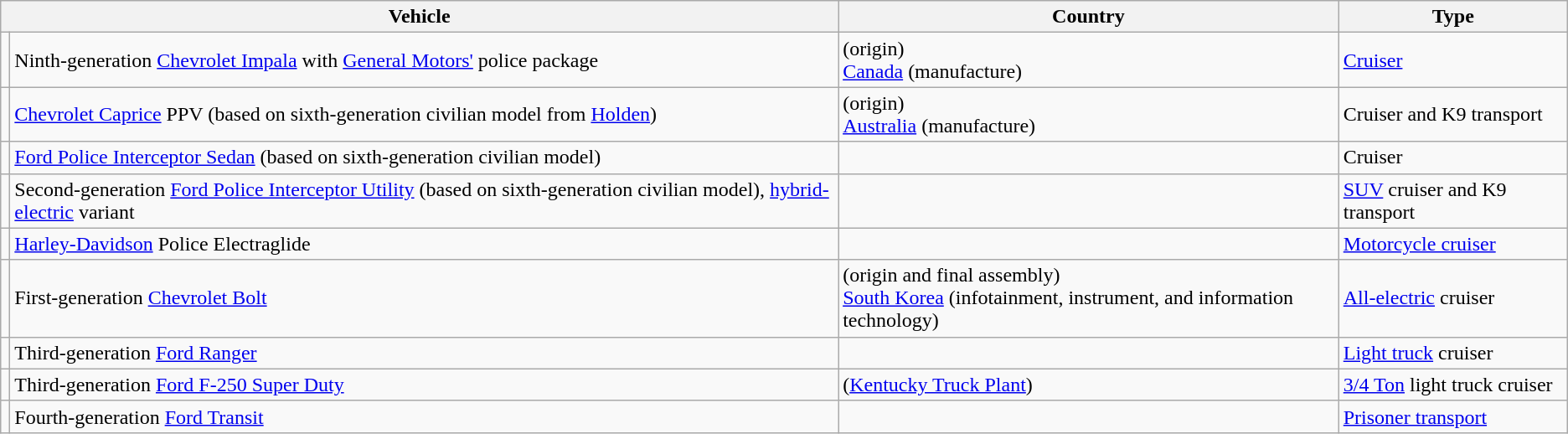<table class="wikitable" style="font-size:100%">
<tr>
<th Colspan="2">Vehicle</th>
<th>Country</th>
<th>Type</th>
</tr>
<tr>
<td></td>
<td>Ninth-generation <a href='#'>Chevrolet Impala</a> with <a href='#'>General Motors'</a> police package</td>
<td> (origin)<br> <a href='#'>Canada</a> (manufacture)</td>
<td><a href='#'>Cruiser</a></td>
</tr>
<tr>
<td></td>
<td><a href='#'>Chevrolet Caprice</a> PPV (based on sixth-generation civilian model from <a href='#'>Holden</a>)</td>
<td> (origin)<br> <a href='#'>Australia</a> (manufacture)</td>
<td>Cruiser and K9 transport</td>
</tr>
<tr>
<td></td>
<td><a href='#'>Ford Police Interceptor Sedan</a> (based on sixth-generation civilian model)</td>
<td></td>
<td>Cruiser</td>
</tr>
<tr>
<td></td>
<td>Second-generation <a href='#'>Ford Police Interceptor Utility</a> (based on sixth-generation civilian model), <a href='#'>hybrid-electric</a> variant</td>
<td></td>
<td><a href='#'>SUV</a> cruiser and K9 transport</td>
</tr>
<tr>
<td></td>
<td><a href='#'>Harley-Davidson</a> Police Electraglide</td>
<td></td>
<td><a href='#'>Motorcycle cruiser</a></td>
</tr>
<tr>
<td></td>
<td>First-generation <a href='#'>Chevrolet Bolt</a></td>
<td> (origin and final assembly)<br> <a href='#'>South Korea</a> (infotainment, instrument, and information technology)</td>
<td><a href='#'>All-electric</a> cruiser</td>
</tr>
<tr>
<td></td>
<td>Third-generation <a href='#'>Ford Ranger</a></td>
<td></td>
<td><a href='#'>Light truck</a> cruiser</td>
</tr>
<tr>
<td></td>
<td>Third-generation <a href='#'>Ford F-250 Super Duty</a></td>
<td> (<a href='#'>Kentucky Truck Plant</a>)</td>
<td><a href='#'>3/4 Ton</a> light truck cruiser</td>
</tr>
<tr>
<td></td>
<td>Fourth-generation <a href='#'>Ford Transit</a></td>
<td></td>
<td><a href='#'>Prisoner transport</a></td>
</tr>
</table>
